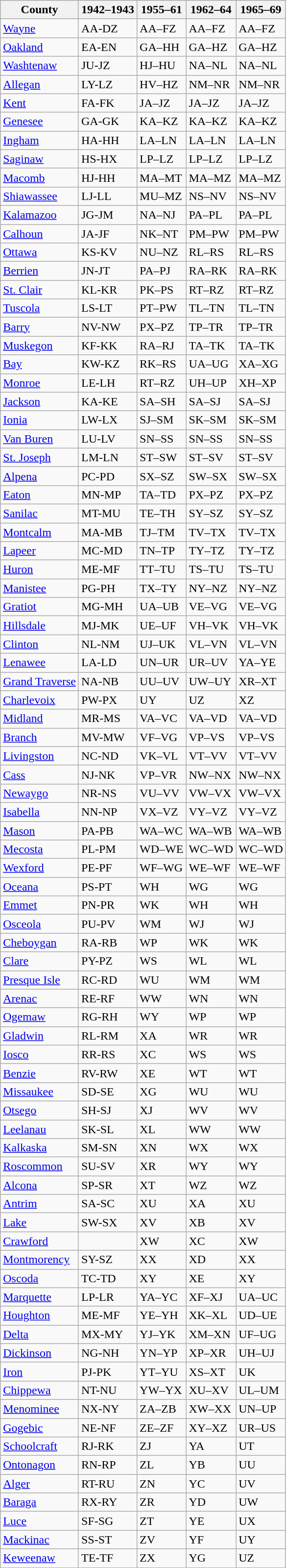<table class="wikitable collapsible collapsed sortable">
<tr>
<th>County</th>
<th>1942–1943</th>
<th>1955–61</th>
<th>1962–64</th>
<th>1965–69</th>
</tr>
<tr>
<td><a href='#'>Wayne</a></td>
<td>AA-DZ</td>
<td>AA–FZ</td>
<td>AA–FZ</td>
<td>AA–FZ</td>
</tr>
<tr>
<td><a href='#'>Oakland</a></td>
<td>EA-EN</td>
<td>GA–HH</td>
<td>GA–HZ</td>
<td>GA–HZ</td>
</tr>
<tr>
<td><a href='#'>Washtenaw</a></td>
<td>JU-JZ</td>
<td>HJ–HU</td>
<td>NA–NL</td>
<td>NA–NL</td>
</tr>
<tr>
<td><a href='#'>Allegan</a></td>
<td>LY-LZ</td>
<td>HV–HZ</td>
<td>NM–NR</td>
<td>NM–NR</td>
</tr>
<tr>
<td><a href='#'>Kent</a></td>
<td>FA-FK</td>
<td>JA–JZ</td>
<td>JA–JZ</td>
<td>JA–JZ</td>
</tr>
<tr>
<td><a href='#'>Genesee</a></td>
<td>GA-GK</td>
<td>KA–KZ</td>
<td>KA–KZ</td>
<td>KA–KZ</td>
</tr>
<tr>
<td><a href='#'>Ingham</a></td>
<td>HA-HH</td>
<td>LA–LN</td>
<td>LA–LN</td>
<td>LA–LN</td>
</tr>
<tr>
<td><a href='#'>Saginaw</a></td>
<td>HS-HX</td>
<td>LP–LZ</td>
<td>LP–LZ</td>
<td>LP–LZ</td>
</tr>
<tr>
<td><a href='#'>Macomb</a></td>
<td>HJ-HH</td>
<td>MA–MT</td>
<td>MA–MZ</td>
<td>MA–MZ</td>
</tr>
<tr>
<td><a href='#'>Shiawassee</a></td>
<td>LJ-LL</td>
<td>MU–MZ</td>
<td>NS–NV</td>
<td>NS–NV</td>
</tr>
<tr>
<td><a href='#'>Kalamazoo</a></td>
<td>JG-JM</td>
<td>NA–NJ</td>
<td>PA–PL</td>
<td>PA–PL</td>
</tr>
<tr>
<td><a href='#'>Calhoun</a></td>
<td>JA-JF</td>
<td>NK–NT</td>
<td>PM–PW</td>
<td>PM–PW</td>
</tr>
<tr>
<td><a href='#'>Ottawa</a></td>
<td>KS-KV</td>
<td>NU–NZ</td>
<td>RL–RS</td>
<td>RL–RS</td>
</tr>
<tr>
<td><a href='#'>Berrien</a></td>
<td>JN-JT</td>
<td>PA–PJ</td>
<td>RA–RK</td>
<td>RA–RK</td>
</tr>
<tr>
<td><a href='#'>St. Clair</a></td>
<td>KL-KR</td>
<td>PK–PS</td>
<td>RT–RZ</td>
<td>RT–RZ</td>
</tr>
<tr>
<td><a href='#'>Tuscola</a></td>
<td>LS-LT</td>
<td>PT–PW</td>
<td>TL–TN</td>
<td>TL–TN</td>
</tr>
<tr>
<td><a href='#'>Barry</a></td>
<td>NV-NW</td>
<td>PX–PZ</td>
<td>TP–TR</td>
<td>TP–TR</td>
</tr>
<tr>
<td><a href='#'>Muskegon</a></td>
<td>KF-KK</td>
<td>RA–RJ</td>
<td>TA–TK</td>
<td>TA–TK</td>
</tr>
<tr>
<td><a href='#'>Bay</a></td>
<td>KW-KZ</td>
<td>RK–RS</td>
<td>UA–UG</td>
<td>XA–XG</td>
</tr>
<tr>
<td><a href='#'>Monroe</a></td>
<td>LE-LH</td>
<td>RT–RZ</td>
<td>UH–UP</td>
<td>XH–XP</td>
</tr>
<tr>
<td><a href='#'>Jackson</a></td>
<td>KA-KE</td>
<td>SA–SH</td>
<td>SA–SJ</td>
<td>SA–SJ</td>
</tr>
<tr>
<td><a href='#'>Ionia</a></td>
<td>LW-LX</td>
<td>SJ–SM</td>
<td>SK–SM</td>
<td>SK–SM</td>
</tr>
<tr>
<td><a href='#'>Van Buren</a></td>
<td>LU-LV</td>
<td>SN–SS</td>
<td>SN–SS</td>
<td>SN–SS</td>
</tr>
<tr>
<td><a href='#'>St. Joseph</a></td>
<td>LM-LN</td>
<td>ST–SW</td>
<td>ST–SV</td>
<td>ST–SV</td>
</tr>
<tr>
<td><a href='#'>Alpena</a></td>
<td>PC-PD</td>
<td>SX–SZ</td>
<td>SW–SX</td>
<td>SW–SX</td>
</tr>
<tr>
<td><a href='#'>Eaton</a></td>
<td>MN-MP</td>
<td>TA–TD</td>
<td>PX–PZ</td>
<td>PX–PZ</td>
</tr>
<tr>
<td><a href='#'>Sanilac</a></td>
<td>MT-MU</td>
<td>TE–TH</td>
<td>SY–SZ</td>
<td>SY–SZ</td>
</tr>
<tr>
<td><a href='#'>Montcalm</a></td>
<td>MA-MB</td>
<td>TJ–TM</td>
<td>TV–TX</td>
<td>TV–TX</td>
</tr>
<tr>
<td><a href='#'>Lapeer</a></td>
<td>MC-MD</td>
<td>TN–TP</td>
<td>TY–TZ</td>
<td>TY–TZ</td>
</tr>
<tr>
<td><a href='#'>Huron</a></td>
<td>ME-MF</td>
<td>TT–TU</td>
<td>TS–TU</td>
<td>TS–TU</td>
</tr>
<tr>
<td><a href='#'>Manistee</a></td>
<td>PG-PH</td>
<td>TX–TY</td>
<td>NY–NZ</td>
<td>NY–NZ</td>
</tr>
<tr>
<td><a href='#'>Gratiot</a></td>
<td>MG-MH</td>
<td>UA–UB</td>
<td>VE–VG</td>
<td>VE–VG</td>
</tr>
<tr>
<td><a href='#'>Hillsdale</a></td>
<td>MJ-MK</td>
<td>UE–UF</td>
<td>VH–VK</td>
<td>VH–VK</td>
</tr>
<tr>
<td><a href='#'>Clinton</a></td>
<td>NL-NM</td>
<td>UJ–UK</td>
<td>VL–VN</td>
<td>VL–VN</td>
</tr>
<tr>
<td><a href='#'>Lenawee</a></td>
<td>LA-LD</td>
<td>UN–UR</td>
<td>UR–UV</td>
<td>YA–YE</td>
</tr>
<tr>
<td><a href='#'>Grand Traverse</a></td>
<td>NA-NB</td>
<td>UU–UV</td>
<td>UW–UY</td>
<td>XR–XT</td>
</tr>
<tr>
<td><a href='#'>Charlevoix</a></td>
<td>PW-PX</td>
<td>UY</td>
<td>UZ</td>
<td>XZ</td>
</tr>
<tr>
<td><a href='#'>Midland</a></td>
<td>MR-MS</td>
<td>VA–VC</td>
<td>VA–VD</td>
<td>VA–VD</td>
</tr>
<tr>
<td><a href='#'>Branch</a></td>
<td>MV-MW</td>
<td>VF–VG</td>
<td>VP–VS</td>
<td>VP–VS</td>
</tr>
<tr>
<td><a href='#'>Livingston</a></td>
<td>NC-ND</td>
<td>VK–VL</td>
<td>VT–VV</td>
<td>VT–VV</td>
</tr>
<tr>
<td><a href='#'>Cass</a></td>
<td>NJ-NK</td>
<td>VP–VR</td>
<td>NW–NX</td>
<td>NW–NX</td>
</tr>
<tr>
<td><a href='#'>Newaygo</a></td>
<td>NR-NS</td>
<td>VU–VV</td>
<td>VW–VX</td>
<td>VW–VX</td>
</tr>
<tr>
<td><a href='#'>Isabella</a></td>
<td>NN-NP</td>
<td>VX–VZ</td>
<td>VY–VZ</td>
<td>VY–VZ</td>
</tr>
<tr>
<td><a href='#'>Mason</a></td>
<td>PA-PB</td>
<td>WA–WC</td>
<td>WA–WB</td>
<td>WA–WB</td>
</tr>
<tr>
<td><a href='#'>Mecosta</a></td>
<td>PL-PM</td>
<td>WD–WE</td>
<td>WC–WD</td>
<td>WC–WD</td>
</tr>
<tr>
<td><a href='#'>Wexford</a></td>
<td>PE-PF</td>
<td>WF–WG</td>
<td>WE–WF</td>
<td>WE–WF</td>
</tr>
<tr>
<td><a href='#'>Oceana</a></td>
<td>PS-PT</td>
<td>WH</td>
<td>WG</td>
<td>WG</td>
</tr>
<tr>
<td><a href='#'>Emmet</a></td>
<td>PN-PR</td>
<td>WK</td>
<td>WH</td>
<td>WH</td>
</tr>
<tr>
<td><a href='#'>Osceola</a></td>
<td>PU-PV</td>
<td>WM</td>
<td>WJ</td>
<td>WJ</td>
</tr>
<tr>
<td><a href='#'>Cheboygan</a></td>
<td>RA-RB</td>
<td>WP</td>
<td>WK</td>
<td>WK</td>
</tr>
<tr>
<td><a href='#'>Clare</a></td>
<td>PY-PZ</td>
<td>WS</td>
<td>WL</td>
<td>WL</td>
</tr>
<tr>
<td><a href='#'>Presque Isle</a></td>
<td>RC-RD</td>
<td>WU</td>
<td>WM</td>
<td>WM</td>
</tr>
<tr>
<td><a href='#'>Arenac</a></td>
<td>RE-RF</td>
<td>WW</td>
<td>WN</td>
<td>WN</td>
</tr>
<tr>
<td><a href='#'>Ogemaw</a></td>
<td>RG-RH</td>
<td>WY</td>
<td>WP</td>
<td>WP</td>
</tr>
<tr>
<td><a href='#'>Gladwin</a></td>
<td>RL-RM</td>
<td>XA</td>
<td>WR</td>
<td>WR</td>
</tr>
<tr>
<td><a href='#'>Iosco</a></td>
<td>RR-RS</td>
<td>XC</td>
<td>WS</td>
<td>WS</td>
</tr>
<tr>
<td><a href='#'>Benzie</a></td>
<td>RV-RW</td>
<td>XE</td>
<td>WT</td>
<td>WT</td>
</tr>
<tr>
<td><a href='#'>Missaukee</a></td>
<td>SD-SE</td>
<td>XG</td>
<td>WU</td>
<td>WU</td>
</tr>
<tr>
<td><a href='#'>Otsego</a></td>
<td>SH-SJ</td>
<td>XJ</td>
<td>WV</td>
<td>WV</td>
</tr>
<tr>
<td><a href='#'>Leelanau</a></td>
<td>SK-SL</td>
<td>XL</td>
<td>WW</td>
<td>WW</td>
</tr>
<tr>
<td><a href='#'>Kalkaska</a></td>
<td>SM-SN</td>
<td>XN</td>
<td>WX</td>
<td>WX</td>
</tr>
<tr>
<td><a href='#'>Roscommon</a></td>
<td>SU-SV</td>
<td>XR</td>
<td>WY</td>
<td>WY</td>
</tr>
<tr>
<td><a href='#'>Alcona</a></td>
<td>SP-SR</td>
<td>XT</td>
<td>WZ</td>
<td>WZ</td>
</tr>
<tr>
<td><a href='#'>Antrim</a></td>
<td>SA-SC</td>
<td>XU</td>
<td>XA</td>
<td>XU</td>
</tr>
<tr>
<td><a href='#'>Lake</a></td>
<td>SW-SX</td>
<td>XV</td>
<td>XB</td>
<td>XV</td>
</tr>
<tr>
<td><a href='#'>Crawford</a></td>
<td></td>
<td>XW</td>
<td>XC</td>
<td>XW</td>
</tr>
<tr>
<td><a href='#'>Montmorency</a></td>
<td>SY-SZ</td>
<td>XX</td>
<td>XD</td>
<td>XX</td>
</tr>
<tr>
<td><a href='#'>Oscoda</a></td>
<td>TC-TD</td>
<td>XY</td>
<td>XE</td>
<td>XY</td>
</tr>
<tr>
<td><a href='#'>Marquette</a></td>
<td>LP-LR</td>
<td>YA–YC</td>
<td>XF–XJ</td>
<td>UA–UC</td>
</tr>
<tr>
<td><a href='#'>Houghton</a></td>
<td>ME-MF</td>
<td>YE–YH</td>
<td>XK–XL</td>
<td>UD–UE</td>
</tr>
<tr>
<td><a href='#'>Delta</a></td>
<td>MX-MY</td>
<td>YJ–YK</td>
<td>XM–XN</td>
<td>UF–UG</td>
</tr>
<tr>
<td><a href='#'>Dickinson</a></td>
<td>NG-NH</td>
<td>YN–YP</td>
<td>XP–XR</td>
<td>UH–UJ</td>
</tr>
<tr>
<td><a href='#'>Iron</a></td>
<td>PJ-PK</td>
<td>YT–YU</td>
<td>XS–XT</td>
<td>UK</td>
</tr>
<tr>
<td><a href='#'>Chippewa</a></td>
<td>NT-NU</td>
<td>YW–YX</td>
<td>XU–XV</td>
<td>UL–UM</td>
</tr>
<tr>
<td><a href='#'>Menominee</a></td>
<td>NX-NY</td>
<td>ZA–ZB</td>
<td>XW–XX</td>
<td>UN–UP</td>
</tr>
<tr>
<td><a href='#'>Gogebic</a></td>
<td>NE-NF</td>
<td>ZE–ZF</td>
<td>XY–XZ</td>
<td>UR–US</td>
</tr>
<tr>
<td><a href='#'>Schoolcraft</a></td>
<td>RJ-RK</td>
<td>ZJ</td>
<td>YA</td>
<td>UT</td>
</tr>
<tr>
<td><a href='#'>Ontonagon</a></td>
<td>RN-RP</td>
<td>ZL</td>
<td>YB</td>
<td>UU</td>
</tr>
<tr>
<td><a href='#'>Alger</a></td>
<td>RT-RU</td>
<td>ZN</td>
<td>YC</td>
<td>UV</td>
</tr>
<tr>
<td><a href='#'>Baraga</a></td>
<td>RX-RY</td>
<td>ZR</td>
<td>YD</td>
<td>UW</td>
</tr>
<tr>
<td><a href='#'>Luce</a></td>
<td>SF-SG</td>
<td>ZT</td>
<td>YE</td>
<td>UX</td>
</tr>
<tr>
<td><a href='#'>Mackinac</a></td>
<td>SS-ST</td>
<td>ZV</td>
<td>YF</td>
<td>UY</td>
</tr>
<tr>
<td><a href='#'>Keweenaw</a></td>
<td>TE-TF</td>
<td>ZX</td>
<td>YG</td>
<td>UZ</td>
</tr>
</table>
